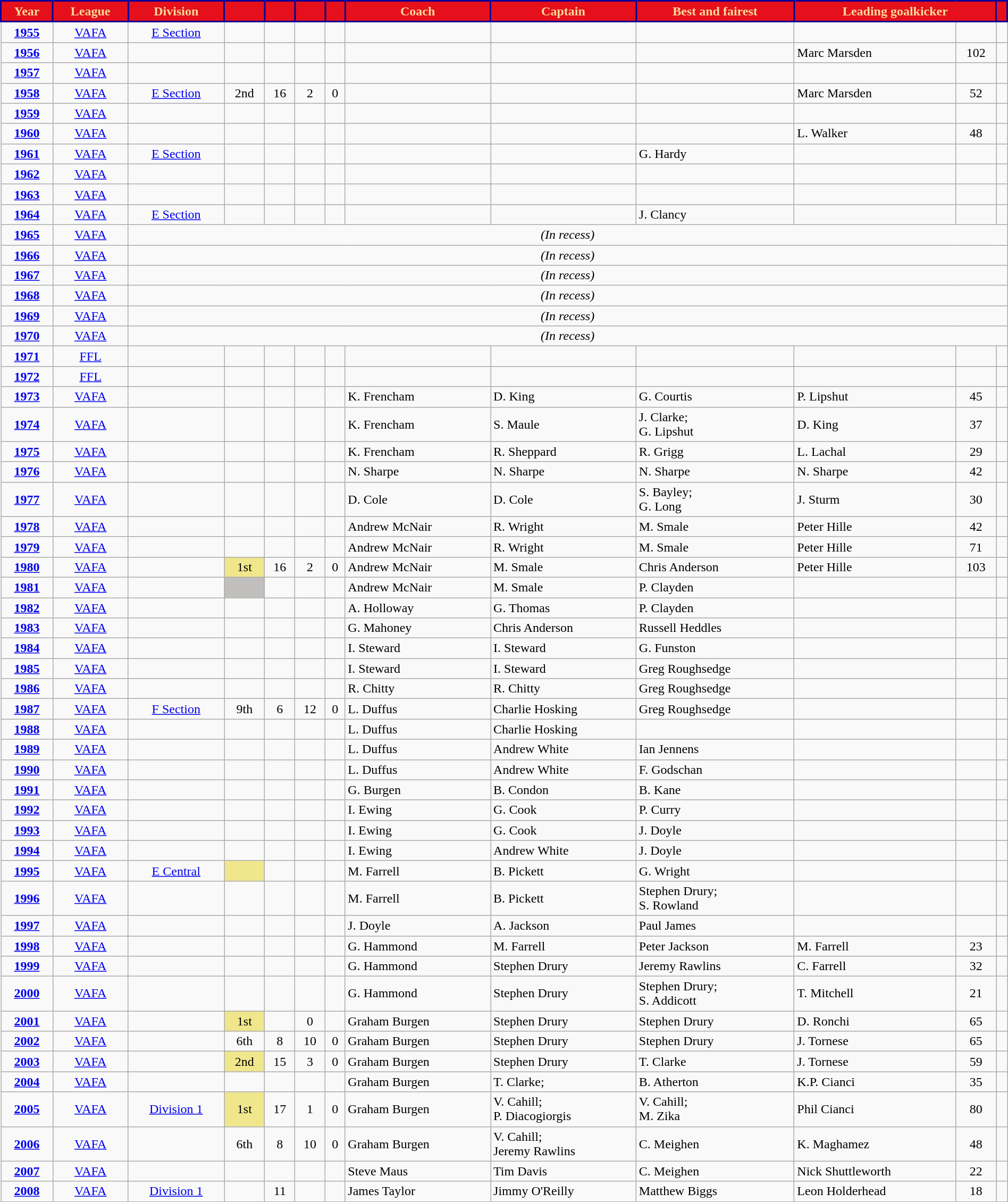<table class="wikitable"; style="width:100%;">
<tr>
<th style="background:#E5101B; color:#FCDB98; border:solid #000099 2px">Year</th>
<th style="background:#E5101B; color:#FCDB98; border:solid #000099 2px">League</th>
<th style="background:#E5101B; color:#FCDB98; border:solid #000099 2px">Division</th>
<th style="background:#E5101B; color:#FCDB98; border:solid #000099 2px"></th>
<th style="background:#E5101B; color:#FCDB98; border:solid #000099 2px"></th>
<th style="background:#E5101B; color:#FCDB98; border:solid #000099 2px"></th>
<th style="background:#E5101B; color:#FCDB98; border:solid #000099 2px"></th>
<th style="background:#E5101B; color:#FCDB98; border:solid #000099 2px">Coach</th>
<th style="background:#E5101B; color:#FCDB98; border:solid #000099 2px">Captain</th>
<th style="background:#E5101B; color:#FCDB98; border:solid #000099 2px">Best and fairest</th>
<th colspan=2; style="background:#E5101B; color:#FCDB98; border:solid #000099 2px">Leading goalkicker</th>
<th style="background:#E5101B; color:#FCDB98; border:solid #000099 2px"></th>
</tr>
<tr>
<td align="center"><strong><a href='#'>1955</a></strong></td>
<td align="center"><a href='#'>VAFA</a></td>
<td align="center"><a href='#'>E Section</a></td>
<td align="center"></td>
<td align="center"></td>
<td align="center"></td>
<td align="center"></td>
<td></td>
<td></td>
<td></td>
<td></td>
<td align="center"></td>
<td align="center"></td>
</tr>
<tr>
<td align="center"><strong><a href='#'>1956</a></strong></td>
<td align="center"><a href='#'>VAFA</a></td>
<td align="center"></td>
<td align="center"></td>
<td align="center"></td>
<td align="center"></td>
<td align="center"></td>
<td></td>
<td></td>
<td></td>
<td>Marc Marsden</td>
<td align="center">102</td>
<td align="center"></td>
</tr>
<tr>
<td align="center"><strong><a href='#'>1957</a></strong></td>
<td align="center"><a href='#'>VAFA</a></td>
<td align="center"></td>
<td align="center"></td>
<td align="center"></td>
<td align="center"></td>
<td align="center"></td>
<td></td>
<td></td>
<td></td>
<td></td>
<td align="center"></td>
<td align="center"></td>
</tr>
<tr>
<td align="center"><strong><a href='#'>1958</a></strong></td>
<td align="center"><a href='#'>VAFA</a></td>
<td align="center"><a href='#'>E Section</a></td>
<td align="center">2nd</td>
<td align="center">16</td>
<td align="center">2</td>
<td align="center">0</td>
<td></td>
<td></td>
<td></td>
<td>Marc Marsden</td>
<td align="center">52</td>
<td align="center"></td>
</tr>
<tr>
<td align="center"><strong><a href='#'>1959</a></strong></td>
<td align="center"><a href='#'>VAFA</a></td>
<td align="center"></td>
<td align="center"></td>
<td align="center"></td>
<td align="center"></td>
<td align="center"></td>
<td></td>
<td></td>
<td></td>
<td></td>
<td align="center"></td>
<td align="center"></td>
</tr>
<tr>
<td align="center"><strong><a href='#'>1960</a></strong></td>
<td align="center"><a href='#'>VAFA</a></td>
<td align="center"></td>
<td align="center"></td>
<td align="center"></td>
<td align="center"></td>
<td align="center"></td>
<td></td>
<td></td>
<td></td>
<td>L. Walker</td>
<td align="center">48</td>
<td align="center"></td>
</tr>
<tr>
<td align="center"><strong><a href='#'>1961</a></strong></td>
<td align="center"><a href='#'>VAFA</a></td>
<td align="center"><a href='#'>E Section</a></td>
<td align="center"></td>
<td align="center"></td>
<td align="center"></td>
<td align="center"></td>
<td></td>
<td></td>
<td>G. Hardy</td>
<td></td>
<td align="center"></td>
<td align="center"></td>
</tr>
<tr>
<td align="center"><strong><a href='#'>1962</a></strong></td>
<td align="center"><a href='#'>VAFA</a></td>
<td align="center"></td>
<td align="center"></td>
<td align="center"></td>
<td align="center"></td>
<td align="center"></td>
<td></td>
<td></td>
<td></td>
<td></td>
<td align="center"></td>
<td align="center"></td>
</tr>
<tr>
<td align="center"><strong><a href='#'>1963</a></strong></td>
<td align="center"><a href='#'>VAFA</a></td>
<td align="center"></td>
<td align="center"></td>
<td align="center"></td>
<td align="center"></td>
<td align="center"></td>
<td></td>
<td></td>
<td></td>
<td></td>
<td align="center"></td>
<td align="center"></td>
</tr>
<tr>
<td align="center"><strong><a href='#'>1964</a></strong></td>
<td align="center"><a href='#'>VAFA</a></td>
<td align="center"><a href='#'>E Section</a></td>
<td align="center"></td>
<td align="center"></td>
<td align="center"></td>
<td align="center"></td>
<td></td>
<td></td>
<td>J. Clancy</td>
<td></td>
<td align="center"></td>
<td align="center"></td>
</tr>
<tr>
<td align="center"><strong><a href='#'>1965</a></strong></td>
<td align="center"><a href='#'>VAFA</a></td>
<td colspan="11"; align="center"><em>(In recess)</em></td>
</tr>
<tr>
<td align="center"><strong><a href='#'>1966</a></strong></td>
<td align="center"><a href='#'>VAFA</a></td>
<td colspan="11"; align="center"><em>(In recess)</em></td>
</tr>
<tr>
<td align="center"><strong><a href='#'>1967</a></strong></td>
<td align="center"><a href='#'>VAFA</a></td>
<td colspan="11"; align="center"><em>(In recess)</em></td>
</tr>
<tr>
<td align="center"><strong><a href='#'>1968</a></strong></td>
<td align="center"><a href='#'>VAFA</a></td>
<td colspan="11"; align="center"><em>(In recess)</em></td>
</tr>
<tr>
<td align="center"><strong><a href='#'>1969</a></strong></td>
<td align="center"><a href='#'>VAFA</a></td>
<td colspan="11"; align="center"><em>(In recess)</em></td>
</tr>
<tr>
<td align="center"><strong><a href='#'>1970</a></strong></td>
<td align="center"><a href='#'>VAFA</a></td>
<td colspan="11"; align="center"><em>(In recess)</em></td>
</tr>
<tr>
<td align="center"><strong><a href='#'>1971</a></strong></td>
<td align="center"><a href='#'>FFL</a></td>
<td align="center"></td>
<td align="center"></td>
<td align="center"></td>
<td align="center"></td>
<td align="center"></td>
<td></td>
<td></td>
<td></td>
<td></td>
<td align="center"></td>
<td align="center"></td>
</tr>
<tr>
<td align="center"><strong><a href='#'>1972</a></strong></td>
<td align="center"><a href='#'>FFL</a></td>
<td align="center"></td>
<td align="center"></td>
<td align="center"></td>
<td align="center"></td>
<td align="center"></td>
<td></td>
<td></td>
<td></td>
<td></td>
<td align="center"></td>
<td align="center"></td>
</tr>
<tr>
<td align="center"><strong><a href='#'>1973</a></strong></td>
<td align="center"><a href='#'>VAFA</a></td>
<td align="center"></td>
<td align="center"></td>
<td align="center"></td>
<td align="center"></td>
<td align="center"></td>
<td>K. Frencham</td>
<td>D. King</td>
<td>G. Courtis</td>
<td>P. Lipshut</td>
<td align="center">45</td>
<td align="center"></td>
</tr>
<tr>
<td align="center"><strong><a href='#'>1974</a></strong></td>
<td align="center"><a href='#'>VAFA</a></td>
<td align="center"></td>
<td align="center"></td>
<td align="center"></td>
<td align="center"></td>
<td align="center"></td>
<td>K. Frencham</td>
<td>S. Maule</td>
<td>J. Clarke; <br> G. Lipshut</td>
<td>D. King</td>
<td align="center">37</td>
<td align="center"></td>
</tr>
<tr>
<td align="center"><strong><a href='#'>1975</a></strong></td>
<td align="center"><a href='#'>VAFA</a></td>
<td align="center"></td>
<td align="center"></td>
<td align="center"></td>
<td align="center"></td>
<td align="center"></td>
<td>K. Frencham</td>
<td>R. Sheppard</td>
<td>R. Grigg</td>
<td>L. Lachal</td>
<td align="center">29</td>
<td align="center"></td>
</tr>
<tr>
<td align="center"><strong><a href='#'>1976</a></strong></td>
<td align="center"><a href='#'>VAFA</a></td>
<td align="center"></td>
<td align="center"></td>
<td align="center"></td>
<td align="center"></td>
<td align="center"></td>
<td>N. Sharpe</td>
<td>N. Sharpe</td>
<td>N. Sharpe</td>
<td>N. Sharpe</td>
<td align="center">42</td>
<td align="center"></td>
</tr>
<tr>
<td align="center"><strong><a href='#'>1977</a></strong></td>
<td align="center"><a href='#'>VAFA</a></td>
<td align="center"></td>
<td align="center"></td>
<td align="center"></td>
<td align="center"></td>
<td align="center"></td>
<td>D. Cole</td>
<td>D. Cole</td>
<td>S. Bayley; <br> G. Long</td>
<td>J. Sturm</td>
<td align="center">30</td>
<td align="center"></td>
</tr>
<tr>
<td align="center"><strong><a href='#'>1978</a></strong></td>
<td align="center"><a href='#'>VAFA</a></td>
<td align="center"></td>
<td align="center"></td>
<td align="center"></td>
<td align="center"></td>
<td align="center"></td>
<td>Andrew McNair</td>
<td>R. Wright</td>
<td>M. Smale</td>
<td>Peter Hille</td>
<td align="center">42</td>
<td align="center"></td>
</tr>
<tr>
<td align="center"><strong><a href='#'>1979</a></strong></td>
<td align="center"><a href='#'>VAFA</a></td>
<td align="center"></td>
<td align="center"></td>
<td align="center"></td>
<td align="center"></td>
<td align="center"></td>
<td>Andrew McNair</td>
<td>R. Wright</td>
<td>M. Smale</td>
<td>Peter Hille</td>
<td align="center">71</td>
<td align="center"></td>
</tr>
<tr>
<td align="center"><strong><a href='#'>1980</a></strong></td>
<td align="center"><a href='#'>VAFA</a></td>
<td align="center"></td>
<td style=background:#F0E68C; align="center">1st</td>
<td align="center">16</td>
<td align="center">2</td>
<td align="center">0</td>
<td>Andrew McNair</td>
<td>M. Smale</td>
<td>Chris Anderson</td>
<td>Peter Hille</td>
<td align="center">103</td>
<td align="center"></td>
</tr>
<tr>
<td align="center"><strong><a href='#'>1981</a></strong></td>
<td align="center"><a href='#'>VAFA</a></td>
<td align="center"></td>
<td style=background:#C0BFBD; align="center"></td>
<td align="center"></td>
<td align="center"></td>
<td align="center"></td>
<td>Andrew McNair</td>
<td>M. Smale</td>
<td>P. Clayden</td>
<td></td>
<td align="center"></td>
<td align="center"></td>
</tr>
<tr>
<td align="center"><strong><a href='#'>1982</a></strong></td>
<td align="center"><a href='#'>VAFA</a></td>
<td align="center"></td>
<td align="center"></td>
<td align="center"></td>
<td align="center"></td>
<td align="center"></td>
<td>A. Holloway</td>
<td>G. Thomas</td>
<td>P. Clayden</td>
<td></td>
<td align="center"></td>
<td align="center"></td>
</tr>
<tr>
<td align="center"><strong><a href='#'>1983</a></strong></td>
<td align="center"><a href='#'>VAFA</a></td>
<td align="center"></td>
<td align="center"></td>
<td align="center"></td>
<td align="center"></td>
<td align="center"></td>
<td>G. Mahoney</td>
<td>Chris Anderson</td>
<td>Russell Heddles</td>
<td></td>
<td align="center"></td>
<td align="center"></td>
</tr>
<tr>
<td align="center"><strong><a href='#'>1984</a></strong></td>
<td align="center"><a href='#'>VAFA</a></td>
<td align="center"></td>
<td align="center"></td>
<td align="center"></td>
<td align="center"></td>
<td align="center"></td>
<td>I. Steward</td>
<td>I. Steward</td>
<td>G. Funston</td>
<td></td>
<td align="center"></td>
<td align="center"></td>
</tr>
<tr>
<td align="center"><strong><a href='#'>1985</a></strong></td>
<td align="center"><a href='#'>VAFA</a></td>
<td align="center"></td>
<td align="center"></td>
<td align="center"></td>
<td align="center"></td>
<td align="center"></td>
<td>I. Steward</td>
<td>I. Steward</td>
<td>Greg Roughsedge</td>
<td></td>
<td align="center"></td>
<td align="center"></td>
</tr>
<tr>
<td align="center"><strong><a href='#'>1986</a></strong></td>
<td align="center"><a href='#'>VAFA</a></td>
<td align="center"></td>
<td align="center"></td>
<td align="center"></td>
<td align="center"></td>
<td align="center"></td>
<td>R. Chitty</td>
<td>R. Chitty</td>
<td>Greg Roughsedge</td>
<td></td>
<td align="center"></td>
<td align="center"></td>
</tr>
<tr>
<td align="center"><strong><a href='#'>1987</a></strong></td>
<td align="center"><a href='#'>VAFA</a></td>
<td align="center"><a href='#'>F Section</a></td>
<td align="center">9th</td>
<td align="center">6</td>
<td align="center">12</td>
<td align="center">0</td>
<td>L. Duffus</td>
<td>Charlie Hosking</td>
<td>Greg Roughsedge</td>
<td></td>
<td align="center"></td>
<td align="center"></td>
</tr>
<tr>
<td align="center"><strong><a href='#'>1988</a></strong></td>
<td align="center"><a href='#'>VAFA</a></td>
<td align="center"></td>
<td align="center"></td>
<td align="center"></td>
<td align="center"></td>
<td align="center"></td>
<td>L. Duffus</td>
<td>Charlie Hosking</td>
<td></td>
<td></td>
<td align="center"></td>
<td align="center"></td>
</tr>
<tr>
<td align="center"><strong><a href='#'>1989</a></strong></td>
<td align="center"><a href='#'>VAFA</a></td>
<td align="center"></td>
<td align="center"></td>
<td align="center"></td>
<td align="center"></td>
<td align="center"></td>
<td>L. Duffus</td>
<td>Andrew White</td>
<td>Ian Jennens</td>
<td></td>
<td align="center"></td>
<td align="center"></td>
</tr>
<tr>
<td align="center"><strong><a href='#'>1990</a></strong></td>
<td align="center"><a href='#'>VAFA</a></td>
<td align="center"></td>
<td align="center"></td>
<td align="center"></td>
<td align="center"></td>
<td align="center"></td>
<td>L. Duffus</td>
<td>Andrew White</td>
<td>F. Godschan</td>
<td></td>
<td align="center"></td>
<td align="center"></td>
</tr>
<tr>
<td align="center"><strong><a href='#'>1991</a></strong></td>
<td align="center"><a href='#'>VAFA</a></td>
<td align="center"></td>
<td align="center"></td>
<td align="center"></td>
<td align="center"></td>
<td align="center"></td>
<td>G. Burgen</td>
<td>B. Condon</td>
<td>B. Kane</td>
<td></td>
<td align="center"></td>
<td align="center"></td>
</tr>
<tr>
<td align="center"><strong><a href='#'>1992</a></strong></td>
<td align="center"><a href='#'>VAFA</a></td>
<td align="center"></td>
<td align="center"></td>
<td align="center"></td>
<td align="center"></td>
<td align="center"></td>
<td>I. Ewing</td>
<td>G. Cook</td>
<td>P. Curry</td>
<td></td>
<td align="center"></td>
<td align="center"></td>
</tr>
<tr>
<td align="center"><strong><a href='#'>1993</a></strong></td>
<td align="center"><a href='#'>VAFA</a></td>
<td align="center"></td>
<td align="center"></td>
<td align="center"></td>
<td align="center"></td>
<td align="center"></td>
<td>I. Ewing</td>
<td>G. Cook</td>
<td>J. Doyle</td>
<td></td>
<td align="center"></td>
<td align="center"></td>
</tr>
<tr>
<td align="center"><strong><a href='#'>1994</a></strong></td>
<td align="center"><a href='#'>VAFA</a></td>
<td align="center"></td>
<td align="center"></td>
<td align="center"></td>
<td align="center"></td>
<td align="center"></td>
<td>I. Ewing</td>
<td>Andrew White</td>
<td>J. Doyle</td>
<td></td>
<td align="center"></td>
<td align="center"></td>
</tr>
<tr>
<td align="center"><strong><a href='#'>1995</a></strong></td>
<td align="center"><a href='#'>VAFA</a></td>
<td align="center"><a href='#'>E Central</a></td>
<td style=background:#F0E68C; align="center"></td>
<td align="center"></td>
<td align="center"></td>
<td align="center"></td>
<td>M. Farrell</td>
<td>B. Pickett</td>
<td>G. Wright</td>
<td></td>
<td align="center"></td>
<td align="center"></td>
</tr>
<tr>
<td align="center"><strong><a href='#'>1996</a></strong></td>
<td align="center"><a href='#'>VAFA</a></td>
<td align="center"></td>
<td align="center"></td>
<td align="center"></td>
<td align="center"></td>
<td align="center"></td>
<td>M. Farrell</td>
<td>B. Pickett</td>
<td>Stephen Drury; <br> S. Rowland</td>
<td></td>
<td align="center"></td>
<td align="center"></td>
</tr>
<tr>
<td align="center"><strong><a href='#'>1997</a></strong></td>
<td align="center"><a href='#'>VAFA</a></td>
<td align="center"></td>
<td align="center"></td>
<td align="center"></td>
<td align="center"></td>
<td align="center"></td>
<td>J. Doyle</td>
<td>A. Jackson</td>
<td>Paul James</td>
<td></td>
<td align="center"></td>
<td align="center"></td>
</tr>
<tr>
<td align="center"><strong><a href='#'>1998</a></strong></td>
<td align="center"><a href='#'>VAFA</a></td>
<td align="center"></td>
<td align="center"></td>
<td align="center"></td>
<td align="center"></td>
<td align="center"></td>
<td>G. Hammond</td>
<td>M. Farrell</td>
<td>Peter Jackson</td>
<td>M. Farrell</td>
<td align="center">23</td>
<td align="center"></td>
</tr>
<tr>
<td align="center"><strong><a href='#'>1999</a></strong></td>
<td align="center"><a href='#'>VAFA</a></td>
<td align="center"></td>
<td align="center"></td>
<td align="center"></td>
<td align="center"></td>
<td align="center"></td>
<td>G. Hammond</td>
<td>Stephen Drury</td>
<td>Jeremy Rawlins</td>
<td>C. Farrell</td>
<td align="center">32</td>
<td align="center"></td>
</tr>
<tr>
<td align=center><strong><a href='#'>2000</a></strong></td>
<td align=center><a href='#'>VAFA</a></td>
<td align=center></td>
<td align=center></td>
<td align=center></td>
<td align=center></td>
<td align=center></td>
<td>G. Hammond</td>
<td>Stephen Drury</td>
<td>Stephen Drury; <br> S. Addicott</td>
<td>T. Mitchell</td>
<td align=center>21</td>
<td align=center></td>
</tr>
<tr>
<td align=center><strong><a href='#'>2001</a></strong></td>
<td align=center><a href='#'>VAFA</a></td>
<td align=center></td>
<td style=background:#F0E68C; align=center>1st</td>
<td align=center></td>
<td align=center>0</td>
<td align=center></td>
<td>Graham Burgen</td>
<td>Stephen Drury</td>
<td>Stephen Drury</td>
<td>D. Ronchi</td>
<td align=center>65</td>
<td align=center></td>
</tr>
<tr>
<td align=center><strong><a href='#'>2002</a></strong></td>
<td align=center><a href='#'>VAFA</a></td>
<td align=center></td>
<td align=center>6th</td>
<td align=center>8</td>
<td align=center>10</td>
<td align=center>0</td>
<td>Graham Burgen</td>
<td>Stephen Drury</td>
<td>Stephen Drury</td>
<td>J. Tornese</td>
<td align=center>65</td>
<td align=center></td>
</tr>
<tr>
<td align=center><strong><a href='#'>2003</a></strong></td>
<td align=center><a href='#'>VAFA</a></td>
<td align=center></td>
<td style=background:#F0E68C; align=center>2nd</td>
<td align=center>15</td>
<td align=center>3</td>
<td align=center>0</td>
<td>Graham Burgen</td>
<td>Stephen Drury</td>
<td>T. Clarke</td>
<td>J. Tornese</td>
<td align=center>59</td>
<td align=center></td>
</tr>
<tr>
<td align=center><strong><a href='#'>2004</a></strong></td>
<td align=center><a href='#'>VAFA</a></td>
<td align=center></td>
<td align=center></td>
<td align=center></td>
<td align=center></td>
<td align=center></td>
<td>Graham Burgen</td>
<td>T. Clarke; <br> </td>
<td>B. Atherton</td>
<td>K.P. Cianci</td>
<td align=center>35</td>
<td align=center></td>
</tr>
<tr>
<td align=center><strong><a href='#'>2005</a></strong></td>
<td align=center><a href='#'>VAFA</a></td>
<td align=center><a href='#'>Division 1</a></td>
<td style=background:#F0E68C; align=center>1st</td>
<td align=center>17</td>
<td align=center>1</td>
<td align=center>0</td>
<td>Graham Burgen</td>
<td>V. Cahill; <br> P. Diacogiorgis</td>
<td>V. Cahill; <br> M. Zika</td>
<td>Phil Cianci</td>
<td align=center>80</td>
<td align=center></td>
</tr>
<tr>
<td align=center><strong><a href='#'>2006</a></strong></td>
<td align=center><a href='#'>VAFA</a></td>
<td align=center></td>
<td align=center>6th</td>
<td align=center>8</td>
<td align=center>10</td>
<td align=center>0</td>
<td>Graham Burgen</td>
<td>V. Cahill; <br> Jeremy Rawlins</td>
<td>C. Meighen</td>
<td>K. Maghamez</td>
<td align=center>48</td>
<td align=center></td>
</tr>
<tr>
<td align=center><strong><a href='#'>2007</a></strong></td>
<td align=center><a href='#'>VAFA</a></td>
<td align=center></td>
<td align=center></td>
<td align=center></td>
<td align=center></td>
<td align=center></td>
<td>Steve Maus</td>
<td>Tim Davis</td>
<td>C. Meighen</td>
<td>Nick Shuttleworth</td>
<td align=center>22</td>
<td align=center></td>
</tr>
<tr>
<td align=center><strong><a href='#'>2008</a></strong></td>
<td align=center><a href='#'>VAFA</a></td>
<td align=center><a href='#'>Division 1</a></td>
<td align=center></td>
<td align=center>11</td>
<td align=center></td>
<td align=center></td>
<td>James Taylor</td>
<td>Jimmy O'Reilly</td>
<td>Matthew Biggs</td>
<td>Leon Holderhead</td>
<td align=center>18</td>
<td align=center></td>
</tr>
</table>
